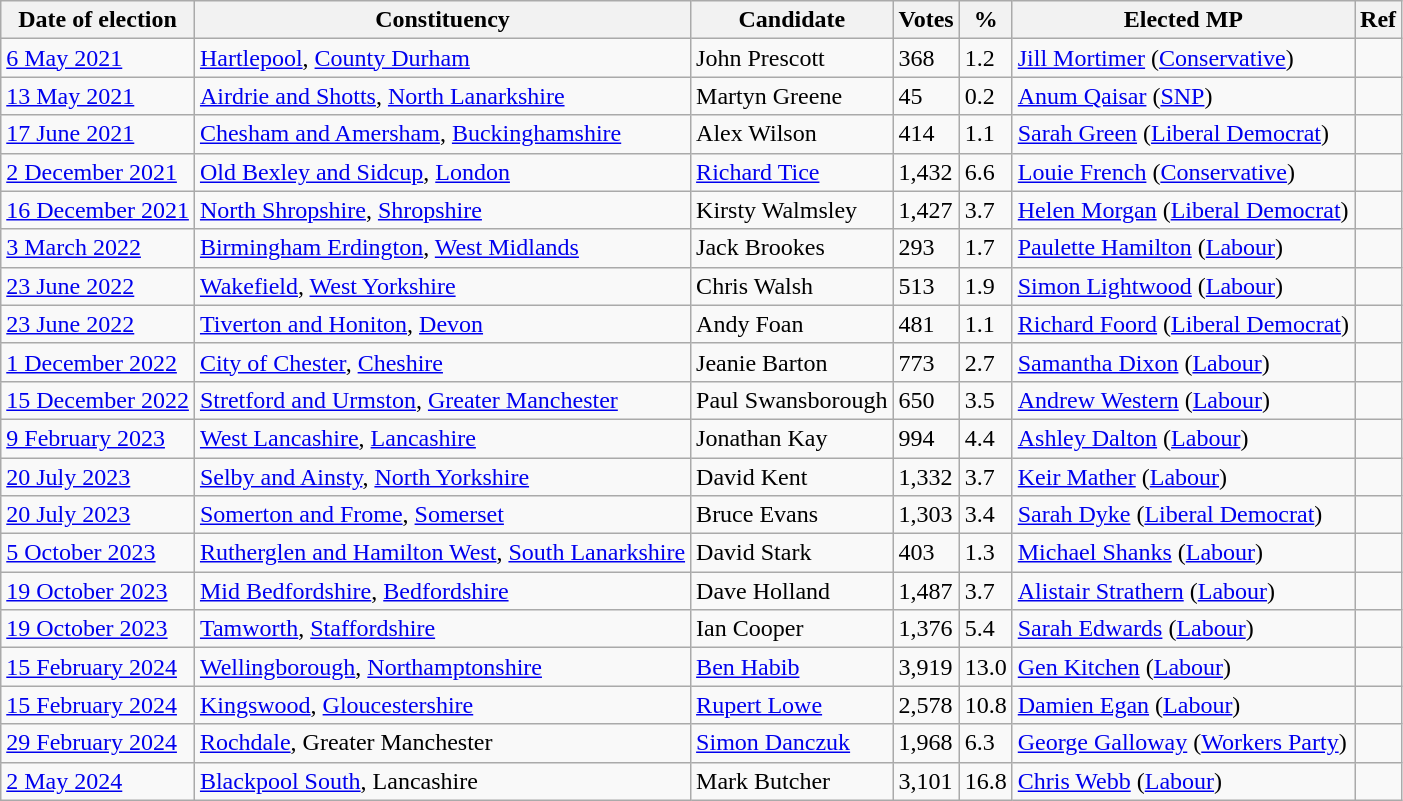<table class="wikitable">
<tr>
<th>Date of election</th>
<th>Constituency</th>
<th>Candidate</th>
<th>Votes</th>
<th>%</th>
<th>Elected MP</th>
<th>Ref</th>
</tr>
<tr>
<td><a href='#'>6 May 2021</a></td>
<td><a href='#'>Hartlepool</a>, <a href='#'>County Durham</a></td>
<td>John Prescott</td>
<td>368</td>
<td>1.2</td>
<td><a href='#'>Jill Mortimer</a> (<a href='#'>Conservative</a>)</td>
<td></td>
</tr>
<tr>
<td><a href='#'>13 May 2021</a></td>
<td><a href='#'>Airdrie and Shotts</a>, <a href='#'>North Lanarkshire</a></td>
<td>Martyn Greene</td>
<td>45</td>
<td>0.2</td>
<td><a href='#'>Anum Qaisar</a> (<a href='#'>SNP</a>)</td>
<td></td>
</tr>
<tr>
<td><a href='#'>17 June 2021</a></td>
<td><a href='#'>Chesham and Amersham</a>, <a href='#'>Buckinghamshire</a></td>
<td>Alex Wilson</td>
<td>414</td>
<td>1.1</td>
<td><a href='#'>Sarah Green</a> (<a href='#'>Liberal Democrat</a>)</td>
<td></td>
</tr>
<tr>
<td><a href='#'>2 December 2021</a></td>
<td><a href='#'>Old Bexley and Sidcup</a>, <a href='#'>London</a></td>
<td><a href='#'>Richard Tice</a></td>
<td>1,432</td>
<td>6.6</td>
<td><a href='#'>Louie French</a> (<a href='#'>Conservative</a>)</td>
<td></td>
</tr>
<tr>
<td><a href='#'>16 December 2021</a></td>
<td><a href='#'>North Shropshire</a>, <a href='#'>Shropshire</a></td>
<td>Kirsty Walmsley</td>
<td>1,427</td>
<td>3.7</td>
<td><a href='#'>Helen Morgan</a> (<a href='#'>Liberal Democrat</a>)</td>
<td></td>
</tr>
<tr>
<td><a href='#'>3 March 2022</a></td>
<td><a href='#'>Birmingham Erdington</a>, <a href='#'>West Midlands</a></td>
<td>Jack Brookes</td>
<td>293</td>
<td>1.7</td>
<td><a href='#'>Paulette Hamilton</a> (<a href='#'>Labour</a>)</td>
<td></td>
</tr>
<tr>
<td><a href='#'>23 June 2022</a></td>
<td><a href='#'>Wakefield</a>, <a href='#'>West Yorkshire</a></td>
<td>Chris Walsh</td>
<td>513</td>
<td>1.9</td>
<td><a href='#'>Simon Lightwood</a> (<a href='#'>Labour</a>)</td>
<td></td>
</tr>
<tr>
<td><a href='#'>23 June 2022</a></td>
<td><a href='#'>Tiverton and Honiton</a>, <a href='#'>Devon</a></td>
<td>Andy Foan</td>
<td>481</td>
<td>1.1</td>
<td><a href='#'>Richard Foord</a> (<a href='#'>Liberal Democrat</a>)</td>
<td></td>
</tr>
<tr>
<td><a href='#'>1 December 2022</a></td>
<td><a href='#'>City of Chester</a>, <a href='#'>Cheshire</a></td>
<td>Jeanie Barton</td>
<td>773</td>
<td>2.7</td>
<td><a href='#'>Samantha Dixon</a> (<a href='#'>Labour</a>)</td>
<td></td>
</tr>
<tr>
<td><a href='#'>15 December 2022</a></td>
<td><a href='#'>Stretford and Urmston</a>, <a href='#'>Greater Manchester</a></td>
<td>Paul Swansborough</td>
<td>650</td>
<td>3.5</td>
<td><a href='#'>Andrew Western</a> (<a href='#'>Labour</a>)</td>
<td></td>
</tr>
<tr>
<td><a href='#'>9 February 2023</a></td>
<td><a href='#'>West Lancashire</a>, <a href='#'>Lancashire</a></td>
<td>Jonathan Kay</td>
<td>994</td>
<td>4.4</td>
<td><a href='#'>Ashley Dalton</a> (<a href='#'>Labour</a>)</td>
<td></td>
</tr>
<tr>
<td><a href='#'>20 July 2023</a></td>
<td><a href='#'>Selby and Ainsty</a>, <a href='#'>North Yorkshire</a></td>
<td>David Kent</td>
<td>1,332</td>
<td>3.7</td>
<td><a href='#'>Keir Mather</a> (<a href='#'>Labour</a>)</td>
<td></td>
</tr>
<tr>
<td><a href='#'>20 July 2023</a></td>
<td><a href='#'>Somerton and Frome</a>, <a href='#'>Somerset</a></td>
<td>Bruce Evans</td>
<td>1,303</td>
<td>3.4</td>
<td><a href='#'>Sarah Dyke</a> (<a href='#'>Liberal Democrat</a>)</td>
<td></td>
</tr>
<tr>
<td><a href='#'>5 October 2023</a></td>
<td><a href='#'>Rutherglen and Hamilton West</a>, <a href='#'>South Lanarkshire</a></td>
<td>David Stark</td>
<td>403</td>
<td>1.3</td>
<td><a href='#'>Michael Shanks</a> (<a href='#'>Labour</a>)</td>
<td></td>
</tr>
<tr>
<td><a href='#'>19 October 2023</a></td>
<td><a href='#'>Mid Bedfordshire</a>, <a href='#'>Bedfordshire</a></td>
<td>Dave Holland</td>
<td>1,487</td>
<td>3.7</td>
<td><a href='#'>Alistair Strathern</a> (<a href='#'>Labour</a>)</td>
<td></td>
</tr>
<tr>
<td><a href='#'>19 October 2023</a></td>
<td><a href='#'>Tamworth</a>, <a href='#'>Staffordshire</a></td>
<td>Ian Cooper</td>
<td>1,376</td>
<td>5.4</td>
<td><a href='#'>Sarah Edwards</a> (<a href='#'>Labour</a>)</td>
<td></td>
</tr>
<tr>
<td><a href='#'>15 February 2024</a></td>
<td><a href='#'>Wellingborough</a>, <a href='#'>Northamptonshire</a></td>
<td><a href='#'>Ben Habib</a></td>
<td>3,919</td>
<td>13.0</td>
<td><a href='#'>Gen Kitchen</a> (<a href='#'>Labour</a>)</td>
<td></td>
</tr>
<tr>
<td><a href='#'>15 February 2024</a></td>
<td><a href='#'>Kingswood</a>, <a href='#'>Gloucestershire</a></td>
<td><a href='#'>Rupert Lowe</a></td>
<td>2,578</td>
<td>10.8</td>
<td><a href='#'>Damien Egan</a> (<a href='#'>Labour</a>)</td>
<td></td>
</tr>
<tr>
<td><a href='#'>29 February 2024</a></td>
<td><a href='#'>Rochdale</a>, Greater Manchester</td>
<td><a href='#'>Simon Danczuk</a></td>
<td>1,968</td>
<td>6.3</td>
<td><a href='#'>George Galloway</a> (<a href='#'>Workers Party</a>)</td>
<td></td>
</tr>
<tr>
<td><a href='#'>2 May 2024</a></td>
<td><a href='#'>Blackpool South</a>, Lancashire</td>
<td>Mark Butcher</td>
<td>3,101</td>
<td>16.8</td>
<td><a href='#'>Chris Webb</a> (<a href='#'>Labour</a>)</td>
<td></td>
</tr>
</table>
